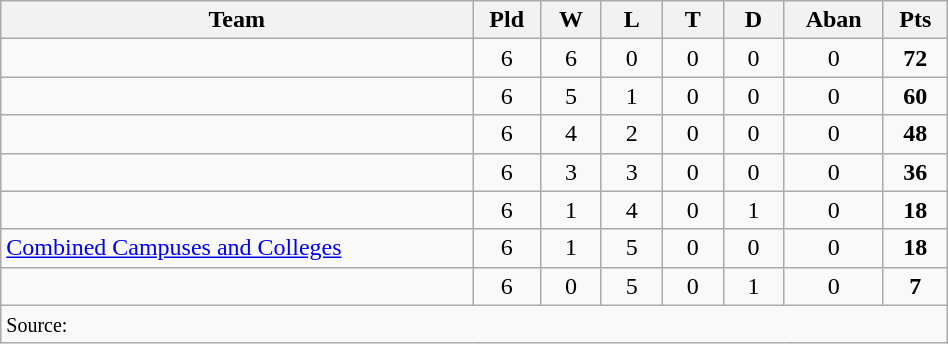<table class="wikitable" style="text-align: center;" width="50%">
<tr>
<th width=205>Team</th>
<th width=20>Pld</th>
<th width=20>W</th>
<th width=20>L</th>
<th width=20>T</th>
<th width=20>D</th>
<th width=20>Aban</th>
<th width=20>Pts</th>
</tr>
<tr>
<td align=left></td>
<td>6</td>
<td>6</td>
<td>0</td>
<td>0</td>
<td>0</td>
<td>0</td>
<td><strong>72</strong></td>
</tr>
<tr>
<td align=left></td>
<td>6</td>
<td>5</td>
<td>1</td>
<td>0</td>
<td>0</td>
<td>0</td>
<td><strong>60</strong></td>
</tr>
<tr>
<td align=left></td>
<td>6</td>
<td>4</td>
<td>2</td>
<td>0</td>
<td>0</td>
<td>0</td>
<td><strong>48</strong></td>
</tr>
<tr>
<td align=left></td>
<td>6</td>
<td>3</td>
<td>3</td>
<td>0</td>
<td>0</td>
<td>0</td>
<td><strong>36</strong></td>
</tr>
<tr>
<td align=left></td>
<td>6</td>
<td>1</td>
<td>4</td>
<td>0</td>
<td>1</td>
<td>0</td>
<td><strong>18</strong></td>
</tr>
<tr>
<td align=left> <a href='#'>Combined Campuses and Colleges</a></td>
<td>6</td>
<td>1</td>
<td>5</td>
<td>0</td>
<td>0</td>
<td>0</td>
<td><strong>18</strong></td>
</tr>
<tr>
<td align=left></td>
<td>6</td>
<td>0</td>
<td>5</td>
<td>0</td>
<td>1</td>
<td>0</td>
<td><strong>7</strong></td>
</tr>
<tr>
<td align=left colspan="11"><small>Source:</small></td>
</tr>
</table>
